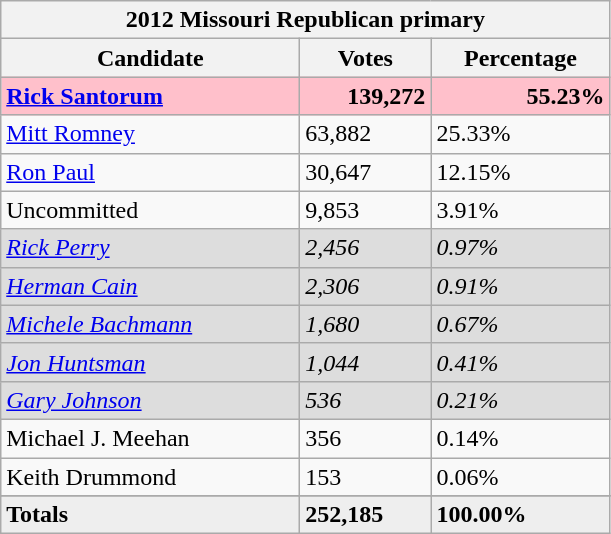<table class="wikitable">
<tr>
<th colspan="3">2012 Missouri Republican primary</th>
</tr>
<tr>
<th style="width: 12em;">Candidate</th>
<th style="width: 5em;">Votes</th>
<th style="width: 7em;">Percentage</th>
</tr>
<tr style="text-align:right; background:pink;">
<td style="text-align:left;"><strong><a href='#'>Rick Santorum</a></strong></td>
<td><strong>139,272</strong></td>
<td><strong>55.23%</strong></td>
</tr>
<tr>
<td style="text-align:left;"><a href='#'>Mitt Romney</a></td>
<td>63,882</td>
<td>25.33%</td>
</tr>
<tr>
<td style="text-align:left;"><a href='#'>Ron Paul</a></td>
<td>30,647</td>
<td>12.15%</td>
</tr>
<tr>
<td style="text-align:left;">Uncommitted</td>
<td>9,853</td>
<td>3.91%</td>
</tr>
<tr style="background:#ddd;">
<td style="text-align:left;"><em><a href='#'>Rick Perry</a></em></td>
<td><em>2,456</em></td>
<td><em>0.97%</em></td>
</tr>
<tr style="background:#ddd;">
<td style="text-align:left;"><em><a href='#'>Herman Cain</a></em></td>
<td><em>2,306</em></td>
<td><em>0.91%</em></td>
</tr>
<tr style="background:#ddd;">
<td style="text-align:left;"><em><a href='#'>Michele Bachmann</a></em></td>
<td><em>1,680</em></td>
<td><em>0.67%</em></td>
</tr>
<tr style="background:#ddd;">
<td style="text-align:left;"><a href='#'><em>Jon Huntsman</em></a></td>
<td><em>1,044</em></td>
<td><em>0.41%</em></td>
</tr>
<tr style="background:#ddd;">
<td style="text-align:left;"><em><a href='#'>Gary Johnson</a></em></td>
<td><em>536</em></td>
<td><em>0.21%</em></td>
</tr>
<tr>
<td style="text-align:left;">Michael J. Meehan</td>
<td>356</td>
<td>0.14%</td>
</tr>
<tr>
<td style="text-align:left;">Keith Drummond</td>
<td>153</td>
<td>0.06%</td>
</tr>
<tr>
</tr>
<tr style="background:#eee;">
<td><strong>Totals</strong></td>
<td><strong>252,185</strong></td>
<td><strong>100.00%</strong></td>
</tr>
</table>
